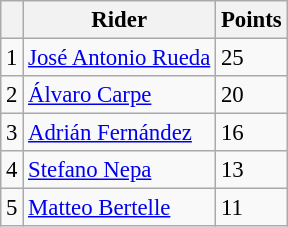<table class="wikitable" style="font-size: 95%;">
<tr>
<th></th>
<th>Rider</th>
<th>Points</th>
</tr>
<tr>
<td align=center>1</td>
<td> <a href='#'>José Antonio Rueda</a></td>
<td align=left>25</td>
</tr>
<tr>
<td align=center>2</td>
<td> <a href='#'>Álvaro Carpe</a></td>
<td align=left>20</td>
</tr>
<tr>
<td align=center>3</td>
<td> <a href='#'>Adrián Fernández</a></td>
<td align=left>16</td>
</tr>
<tr>
<td align=center>4</td>
<td> <a href='#'>Stefano Nepa</a></td>
<td align=left>13</td>
</tr>
<tr>
<td align=center>5</td>
<td> <a href='#'>Matteo Bertelle</a></td>
<td align=left>11</td>
</tr>
</table>
